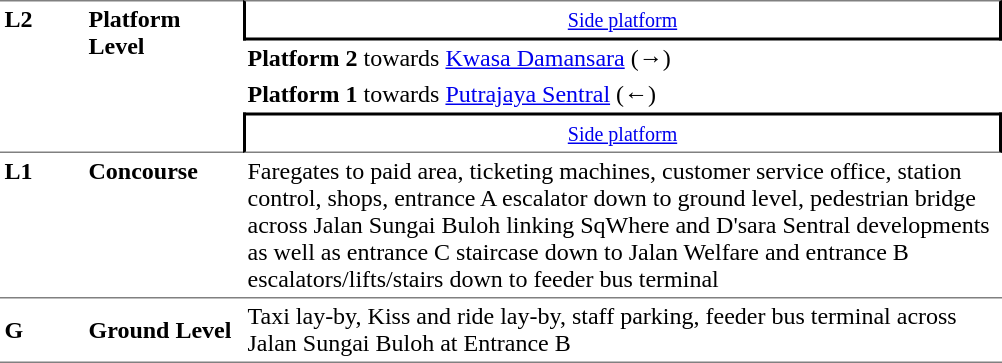<table table border=0 cellspacing=0 cellpadding=3>
<tr>
<td style="border-top:solid 1px gray;border-bottom:solid 1px gray;" rowspan=4 width=50 valign=top><strong>L2</strong></td>
<td style="border-top:solid 1px gray;border-bottom:solid 1px gray;" rowspan=4 width=100 valign=top><strong>Platform Level</strong></td>
<td style="width=500;border-top:solid 1px gray;border-right:solid 2px black;border-left:solid 2px black;border-bottom:solid 2px black;text-align:center;" colspan=1><small><a href='#'>Side platform</a></small></td>
</tr>
<tr>
<td width=500><strong>Platform 2</strong>   towards <a href='#'> Kwasa Damansara</a>  (→)</td>
</tr>
<tr>
<td width=500><strong>Platform 1</strong>   towards <a href='#'>Putrajaya Sentral</a>  (←)</td>
</tr>
<tr>
<td style="width=500;border-top:solid 2px black;border-right:solid 2px black;border-left:solid 2px black;border-bottom:solid 1px gray;text-align:center;" colspan=1><small><a href='#'>Side platform</a></small></td>
</tr>
<tr style="vertical-align:top;">
<td style="border-bottom:solid 1px gray; "><strong>L1</strong></td>
<td style="border-bottom:solid 1px gray; "><strong>Concourse</strong></td>
<td style="border-bottom:solid 1px gray; " width=500>Faregates to paid area, ticketing machines, customer service office, station control, shops, entrance A escalator down to ground level, pedestrian bridge across Jalan Sungai Buloh linking SqWhere and D'sara Sentral developments as well as entrance C staircase down to Jalan Welfare and entrance B escalators/lifts/stairs down to feeder bus terminal</td>
</tr>
<tr>
<td style="border-bottom:solid 1px gray; "><strong>G</strong></td>
<td style="border-bottom:solid 1px gray; "><strong>Ground Level</strong></td>
<td style="border-bottom:solid 1px gray; ">Taxi lay-by, Kiss and ride lay-by, staff parking, feeder bus terminal across Jalan Sungai Buloh at Entrance B</td>
</tr>
</table>
